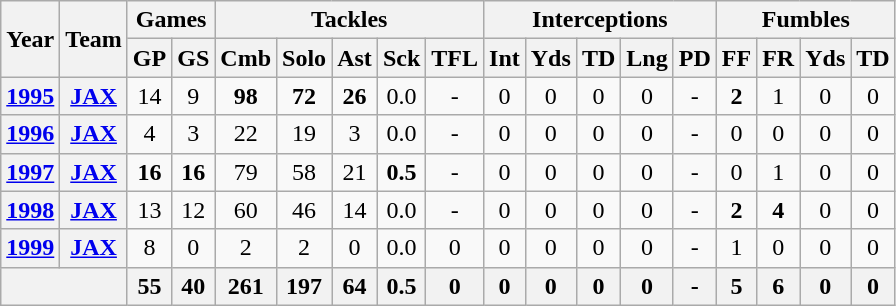<table class="wikitable" style="text-align:center">
<tr>
<th rowspan="2">Year</th>
<th rowspan="2">Team</th>
<th colspan="2">Games</th>
<th colspan="5">Tackles</th>
<th colspan="5">Interceptions</th>
<th colspan="4">Fumbles</th>
</tr>
<tr>
<th>GP</th>
<th>GS</th>
<th>Cmb</th>
<th>Solo</th>
<th>Ast</th>
<th>Sck</th>
<th>TFL</th>
<th>Int</th>
<th>Yds</th>
<th>TD</th>
<th>Lng</th>
<th>PD</th>
<th>FF</th>
<th>FR</th>
<th>Yds</th>
<th>TD</th>
</tr>
<tr>
<th><a href='#'>1995</a></th>
<th><a href='#'>JAX</a></th>
<td>14</td>
<td>9</td>
<td><strong>98</strong></td>
<td><strong>72</strong></td>
<td><strong>26</strong></td>
<td>0.0</td>
<td>-</td>
<td>0</td>
<td>0</td>
<td>0</td>
<td>0</td>
<td>-</td>
<td><strong>2</strong></td>
<td>1</td>
<td>0</td>
<td>0</td>
</tr>
<tr>
<th><a href='#'>1996</a></th>
<th><a href='#'>JAX</a></th>
<td>4</td>
<td>3</td>
<td>22</td>
<td>19</td>
<td>3</td>
<td>0.0</td>
<td>-</td>
<td>0</td>
<td>0</td>
<td>0</td>
<td>0</td>
<td>-</td>
<td>0</td>
<td>0</td>
<td>0</td>
<td>0</td>
</tr>
<tr>
<th><a href='#'>1997</a></th>
<th><a href='#'>JAX</a></th>
<td><strong>16</strong></td>
<td><strong>16</strong></td>
<td>79</td>
<td>58</td>
<td>21</td>
<td><strong>0.5</strong></td>
<td>-</td>
<td>0</td>
<td>0</td>
<td>0</td>
<td>0</td>
<td>-</td>
<td>0</td>
<td>1</td>
<td>0</td>
<td>0</td>
</tr>
<tr>
<th><a href='#'>1998</a></th>
<th><a href='#'>JAX</a></th>
<td>13</td>
<td>12</td>
<td>60</td>
<td>46</td>
<td>14</td>
<td>0.0</td>
<td>-</td>
<td>0</td>
<td>0</td>
<td>0</td>
<td>0</td>
<td>-</td>
<td><strong>2</strong></td>
<td><strong>4</strong></td>
<td>0</td>
<td>0</td>
</tr>
<tr>
<th><a href='#'>1999</a></th>
<th><a href='#'>JAX</a></th>
<td>8</td>
<td>0</td>
<td>2</td>
<td>2</td>
<td>0</td>
<td>0.0</td>
<td>0</td>
<td>0</td>
<td>0</td>
<td>0</td>
<td>0</td>
<td>-</td>
<td>1</td>
<td>0</td>
<td>0</td>
<td>0</td>
</tr>
<tr>
<th colspan="2"></th>
<th>55</th>
<th>40</th>
<th>261</th>
<th>197</th>
<th>64</th>
<th>0.5</th>
<th>0</th>
<th>0</th>
<th>0</th>
<th>0</th>
<th>0</th>
<th>-</th>
<th>5</th>
<th>6</th>
<th>0</th>
<th>0</th>
</tr>
</table>
